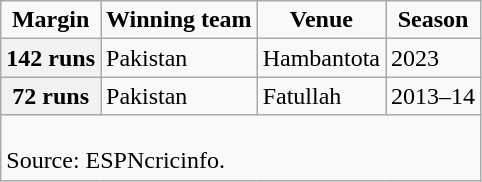<table class="wikitable">
<tr>
<td align="center"><strong>Margin</strong></td>
<td align="center"><strong>Winning team</strong></td>
<td align="center"><strong>Venue</strong></td>
<td align="center"><strong>Season</strong></td>
</tr>
<tr>
<th>142 runs</th>
<td>Pakistan</td>
<td>Hambantota</td>
<td>2023</td>
</tr>
<tr>
<th>72 runs</th>
<td>Pakistan</td>
<td>Fatullah</td>
<td>2013–14</td>
</tr>
<tr>
<td colspan="4"><br>Source: ESPNcricinfo.</td>
</tr>
</table>
